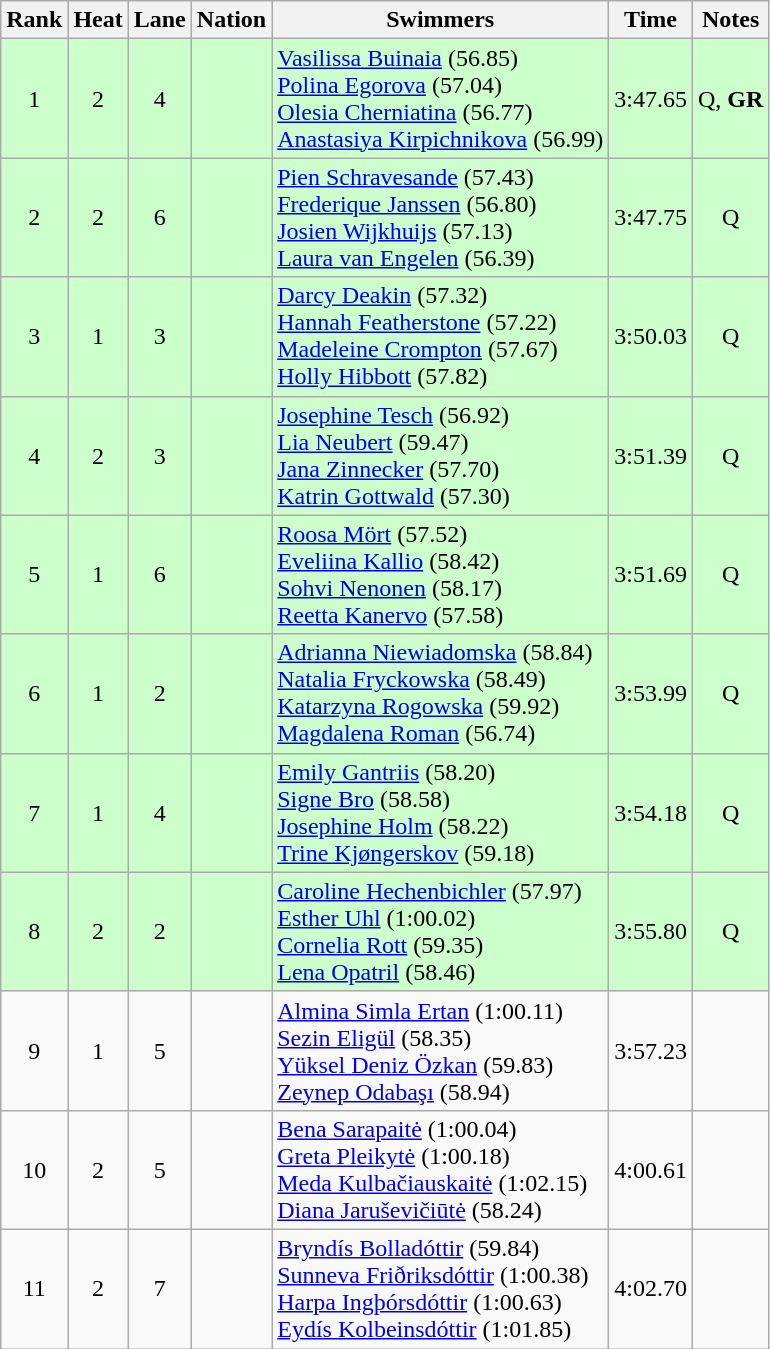<table class="wikitable sortable" style="text-align:center">
<tr>
<th>Rank</th>
<th>Heat</th>
<th>Lane</th>
<th>Nation</th>
<th>Swimmers</th>
<th>Time</th>
<th>Notes</th>
</tr>
<tr bgcolor=ccffcc>
<td>1</td>
<td>2</td>
<td>4</td>
<td align=left></td>
<td align= left><a href='#'>Vasilissa Buinaia</a> (56.85)<br><a href='#'>Polina Egorova</a> (57.04)<br><a href='#'>Olesia Cherniatina</a> (56.77)<br><a href='#'>Anastasiya Kirpichnikova</a> (56.99)</td>
<td>3:47.65</td>
<td>Q, <strong>GR</strong></td>
</tr>
<tr bgcolor=ccffcc>
<td>2</td>
<td>2</td>
<td>6</td>
<td align= left></td>
<td align= left><a href='#'>Pien Schravesande</a> (57.43)<br><a href='#'>Frederique Janssen</a> (56.80)<br><a href='#'>Josien Wijkhuijs</a> (57.13)<br><a href='#'>Laura van Engelen</a> (56.39)</td>
<td>3:47.75</td>
<td>Q</td>
</tr>
<tr bgcolor=ccffcc>
<td>3</td>
<td>1</td>
<td>3</td>
<td align= left></td>
<td align= left><a href='#'>Darcy Deakin</a> (57.32)<br><a href='#'>Hannah Featherstone</a> (57.22)<br><a href='#'>Madeleine Crompton</a> (57.67)<br><a href='#'>Holly Hibbott</a> (57.82)</td>
<td>3:50.03</td>
<td>Q</td>
</tr>
<tr bgcolor=ccffcc>
<td>4</td>
<td>2</td>
<td>3</td>
<td align=left></td>
<td align=left><a href='#'>Josephine Tesch</a> (56.92)<br><a href='#'>Lia Neubert</a> (59.47)<br><a href='#'>Jana Zinnecker</a> (57.70)<br><a href='#'>Katrin Gottwald</a> (57.30)</td>
<td>3:51.39</td>
<td>Q</td>
</tr>
<tr bgcolor=ccffcc>
<td>5</td>
<td>1</td>
<td>6</td>
<td align=left></td>
<td align= left><a href='#'>Roosa Mört</a> (57.52)<br><a href='#'>Eveliina Kallio</a> (58.42)<br><a href='#'>Sohvi Nenonen</a> (58.17)<br><a href='#'>Reetta Kanervo</a> (57.58)</td>
<td>3:51.69</td>
<td>Q</td>
</tr>
<tr bgcolor=ccffcc>
<td>6</td>
<td>1</td>
<td>2</td>
<td align= left></td>
<td align= left><a href='#'>Adrianna Niewiadomska</a> (58.84)<br><a href='#'>Natalia Fryckowska</a> (58.49)<br><a href='#'>Katarzyna Rogowska</a> (59.92)<br><a href='#'>Magdalena Roman</a> (56.74)</td>
<td>3:53.99</td>
<td>Q</td>
</tr>
<tr bgcolor=ccffcc>
<td>7</td>
<td>1</td>
<td>4</td>
<td align= left></td>
<td align= left><a href='#'>Emily Gantriis</a> (58.20)<br><a href='#'>Signe Bro</a> (58.58)<br><a href='#'>Josephine Holm</a> (58.22)<br><a href='#'>Trine Kjøngerskov</a> (59.18)</td>
<td>3:54.18</td>
<td>Q</td>
</tr>
<tr bgcolor=ccffcc>
<td>8</td>
<td>2</td>
<td>2</td>
<td align=left></td>
<td align= left><a href='#'>Caroline Hechenbichler</a> (57.97)<br><a href='#'>Esther Uhl</a> (1:00.02)<br><a href='#'>Cornelia Rott</a> (59.35)<br><a href='#'>Lena Opatril</a> (58.46)</td>
<td>3:55.80</td>
<td>Q</td>
</tr>
<tr>
<td>9</td>
<td>1</td>
<td>5</td>
<td align= left></td>
<td align= left><a href='#'>Almina Simla Ertan</a> (1:00.11)<br><a href='#'>Sezin Eligül</a> (58.35)<br><a href='#'>Yüksel Deniz Özkan</a> (59.83)<br><a href='#'>Zeynep Odabaşı</a> (58.94)</td>
<td>3:57.23</td>
<td></td>
</tr>
<tr>
<td>10</td>
<td>2</td>
<td>5</td>
<td align= left></td>
<td align= left><a href='#'>Bena Sarapaitė</a> (1:00.04)<br><a href='#'>Greta Pleikytė</a> (1:00.18)<br><a href='#'>Meda Kulbačiauskaitė</a> (1:02.15)<br><a href='#'>Diana Jaruševičiūtė</a> (58.24)</td>
<td>4:00.61</td>
<td></td>
</tr>
<tr>
<td>11</td>
<td>2</td>
<td>7</td>
<td align= left></td>
<td align= left><a href='#'>Bryndís Bolladóttir</a> (59.84)<br><a href='#'>Sunneva Friðriksdóttir</a> (1:00.38)<br><a href='#'>Harpa Ingþórsdóttir</a> (1:00.63)<br><a href='#'>Eydís Kolbeinsdóttir</a> (1:01.85)</td>
<td>4:02.70</td>
<td></td>
</tr>
</table>
